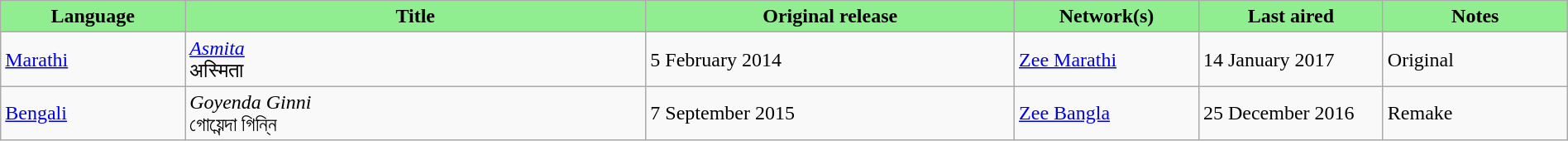<table class="wikitable" style="width:100%; margin-right:0;">
<tr>
<th style="background:LightGreen; width:10%;">Language</th>
<th style="background:LightGreen; width:25%;">Title</th>
<th style="background:LightGreen; width:20%;">Original release</th>
<th style="background:LightGreen; width:10%;">Network(s)</th>
<th style="background:LightGreen; width:10%;">Last aired</th>
<th style="background:LightGreen; width:10%;">Notes</th>
</tr>
<tr>
<td><a href='#'>Marathi</a></td>
<td><em><a href='#'>Asmita</a></em> <br> अस्मिता</td>
<td>5 February 2014</td>
<td><a href='#'>Zee Marathi</a></td>
<td>14 January 2017</td>
<td>Original</td>
</tr>
<tr>
<td><a href='#'>Bengali</a></td>
<td><em>Goyenda Ginni</em> <br> গোয়েন্দা গিন্নি</td>
<td>7 September 2015</td>
<td><a href='#'>Zee Bangla</a></td>
<td>25 December 2016</td>
<td>Remake</td>
</tr>
</table>
